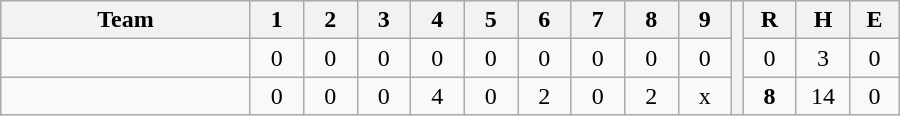<table border=1 cellspacing=0 width=600 style="margin-left:3em;" class="wikitable">
<tr style="text-align:center; background-color:#e6e6e6;">
<th align=left width=28%>Team</th>
<th width=6%>1</th>
<th width=6%>2</th>
<th width=6%>3</th>
<th width=6%>4</th>
<th width=6%>5</th>
<th width=6%>6</th>
<th width=6%>7</th>
<th width=6%>8</th>
<th width=6%>9</th>
<th rowspan="3" width=0.5%></th>
<th width=6%>R</th>
<th width=6%>H</th>
<th width=6%>E</th>
</tr>
<tr style="text-align:center;">
<td align=left></td>
<td>0</td>
<td>0</td>
<td>0</td>
<td>0</td>
<td>0</td>
<td>0</td>
<td>0</td>
<td>0</td>
<td>0</td>
<td>0</td>
<td>3</td>
<td>0</td>
</tr>
<tr style="text-align:center;">
<td align=left></td>
<td>0</td>
<td>0</td>
<td>0</td>
<td>4</td>
<td>0</td>
<td>2</td>
<td>0</td>
<td>2</td>
<td>x</td>
<td><strong>8</strong></td>
<td>14</td>
<td>0</td>
</tr>
</table>
